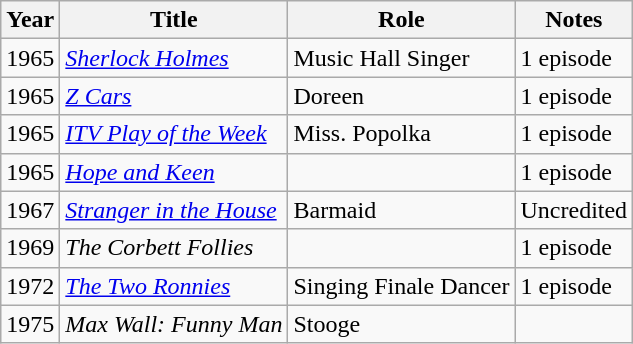<table class="wikitable sortable">
<tr>
<th>Year</th>
<th>Title</th>
<th>Role</th>
<th>Notes</th>
</tr>
<tr>
<td>1965</td>
<td><em><a href='#'>Sherlock Holmes</a></em></td>
<td>Music Hall Singer</td>
<td>1 episode</td>
</tr>
<tr>
<td>1965</td>
<td><em><a href='#'>Z Cars</a></em></td>
<td>Doreen</td>
<td>1 episode</td>
</tr>
<tr>
<td>1965</td>
<td><em><a href='#'>ITV Play of the Week</a></em></td>
<td>Miss. Popolka</td>
<td>1 episode</td>
</tr>
<tr>
<td>1965</td>
<td><em><a href='#'>Hope and Keen</a></em></td>
<td></td>
<td>1 episode</td>
</tr>
<tr>
<td>1967</td>
<td><em><a href='#'>Stranger in the House</a></em></td>
<td>Barmaid</td>
<td>Uncredited</td>
</tr>
<tr>
<td>1969</td>
<td><em>The Corbett Follies</em></td>
<td></td>
<td>1 episode</td>
</tr>
<tr>
<td>1972</td>
<td><em><a href='#'>The Two Ronnies</a></em></td>
<td>Singing Finale Dancer</td>
<td>1 episode</td>
</tr>
<tr>
<td>1975</td>
<td><em>Max Wall: Funny Man</em></td>
<td>Stooge</td>
<td></td>
</tr>
</table>
